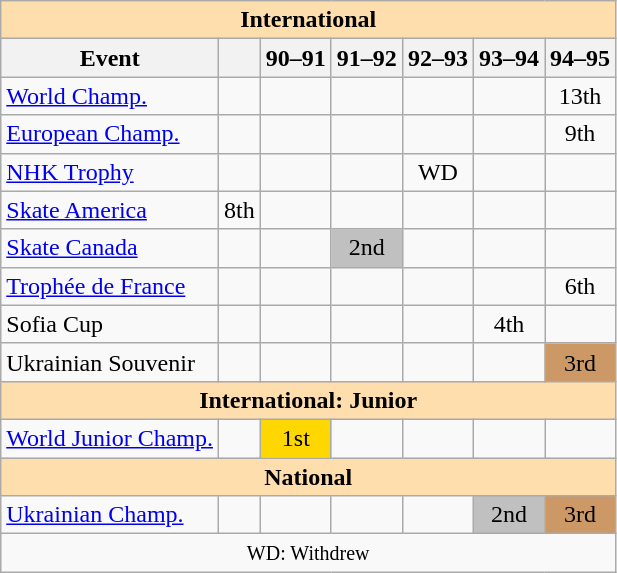<table class="wikitable" style="text-align:center">
<tr>
<th style="background-color: #ffdead; " colspan=7 align=center>International</th>
</tr>
<tr>
<th>Event</th>
<th> <br> </th>
<th>90–91 <br> </th>
<th>91–92 <br> </th>
<th>92–93 <br> </th>
<th>93–94 <br> </th>
<th>94–95 <br> </th>
</tr>
<tr>
<td align=left><a href='#'>World Champ.</a></td>
<td></td>
<td></td>
<td></td>
<td></td>
<td></td>
<td>13th</td>
</tr>
<tr>
<td align=left><a href='#'>European Champ.</a></td>
<td></td>
<td></td>
<td></td>
<td></td>
<td></td>
<td>9th</td>
</tr>
<tr>
<td align=left><a href='#'>NHK Trophy</a></td>
<td></td>
<td></td>
<td></td>
<td>WD</td>
<td></td>
<td></td>
</tr>
<tr>
<td align=left><a href='#'>Skate America</a></td>
<td>8th</td>
<td></td>
<td></td>
<td></td>
<td></td>
<td></td>
</tr>
<tr>
<td align=left><a href='#'>Skate Canada</a></td>
<td></td>
<td></td>
<td bgcolor=silver>2nd</td>
<td></td>
<td></td>
<td></td>
</tr>
<tr>
<td align=left><a href='#'>Trophée de France</a></td>
<td></td>
<td></td>
<td></td>
<td></td>
<td></td>
<td>6th</td>
</tr>
<tr>
<td align=left>Sofia Cup</td>
<td></td>
<td></td>
<td></td>
<td></td>
<td>4th</td>
<td></td>
</tr>
<tr>
<td align=left>Ukrainian Souvenir</td>
<td></td>
<td></td>
<td></td>
<td></td>
<td></td>
<td bgcolor=cc9966>3rd</td>
</tr>
<tr>
<th style="background-color: #ffdead; " colspan=7 align=center>International: Junior</th>
</tr>
<tr>
<td align=left><a href='#'>World Junior Champ.</a></td>
<td></td>
<td bgcolor=gold>1st</td>
<td></td>
<td></td>
<td></td>
<td></td>
</tr>
<tr>
<th style="background-color: #ffdead; " colspan=7 align=center>National</th>
</tr>
<tr>
<td align=left><a href='#'>Ukrainian Champ.</a></td>
<td></td>
<td></td>
<td></td>
<td></td>
<td bgcolor=silver>2nd</td>
<td bgcolor=cc9966>3rd</td>
</tr>
<tr>
<td colspan=7 align=center><small> WD: Withdrew </small></td>
</tr>
</table>
